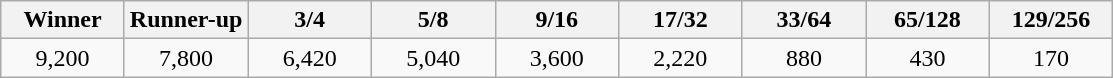<table class="wikitable" style="text-align:center">
<tr>
<th width="75">Winner</th>
<th width="75">Runner-up</th>
<th width="75">3/4</th>
<th width="75">5/8</th>
<th width="75">9/16</th>
<th width="75">17/32</th>
<th width="75">33/64</th>
<th width="75">65/128</th>
<th width="75">129/256</th>
</tr>
<tr>
<td>9,200</td>
<td>7,800</td>
<td>6,420</td>
<td>5,040</td>
<td>3,600</td>
<td>2,220</td>
<td>880</td>
<td>430</td>
<td>170</td>
</tr>
</table>
